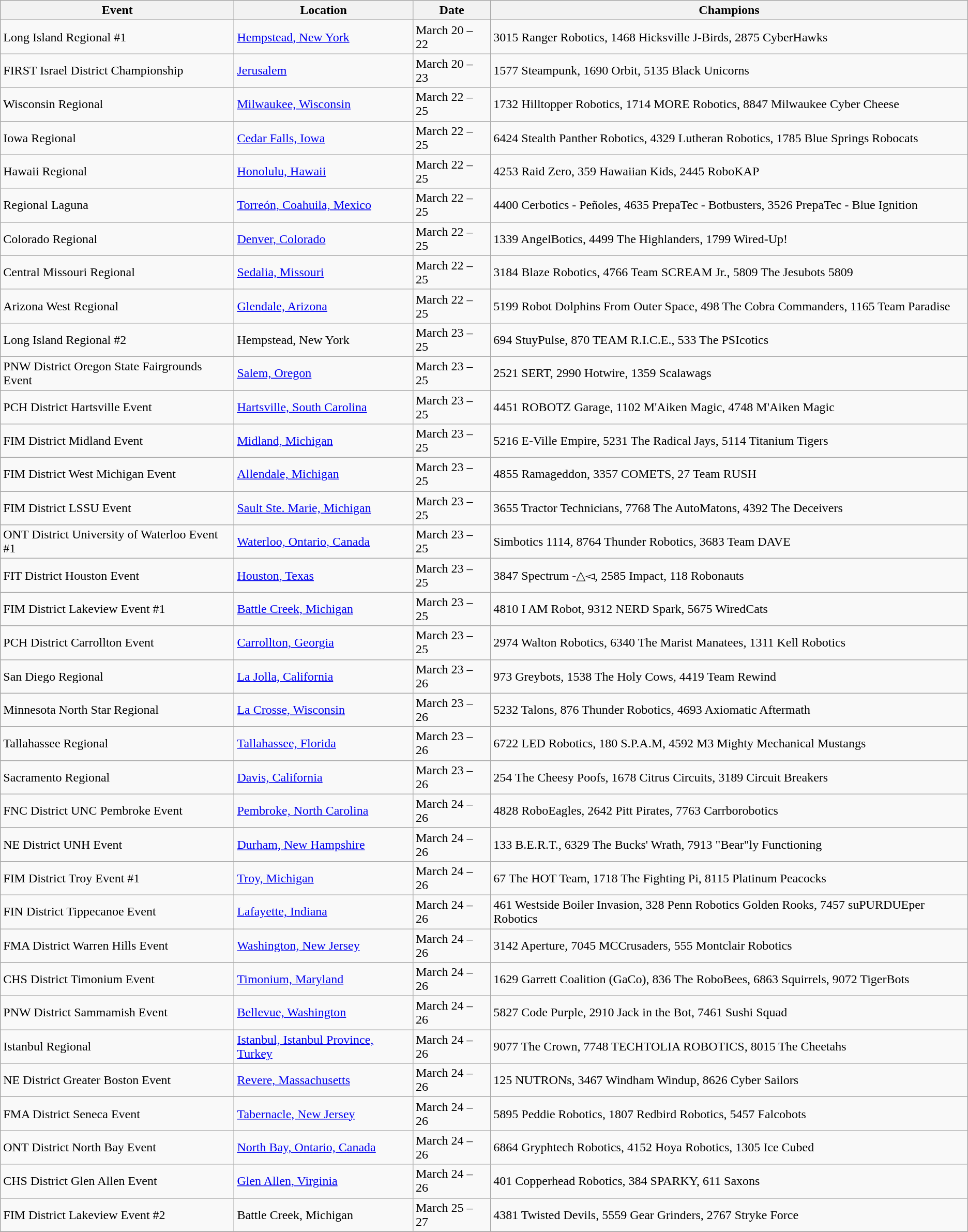<table class="wikitable">
<tr>
<th>Event</th>
<th>Location</th>
<th>Date</th>
<th>Champions</th>
</tr>
<tr>
<td>Long Island Regional #1</td>
<td><a href='#'>Hempstead, New York</a></td>
<td>March 20 – 22</td>
<td>3015 Ranger Robotics, 1468 Hicksville J-Birds, 2875 CyberHawks</td>
</tr>
<tr>
<td>FIRST Israel District Championship</td>
<td><a href='#'>Jerusalem</a></td>
<td>March 20 – 23</td>
<td>1577 Steampunk, 1690 Orbit, 5135 Black Unicorns</td>
</tr>
<tr>
<td>Wisconsin Regional</td>
<td><a href='#'>Milwaukee, Wisconsin</a></td>
<td>March 22 – 25</td>
<td>1732 Hilltopper Robotics, 1714 MORE Robotics, 8847 Milwaukee Cyber Cheese</td>
</tr>
<tr>
<td>Iowa Regional</td>
<td><a href='#'>Cedar Falls, Iowa</a></td>
<td>March 22 – 25</td>
<td>6424 Stealth Panther Robotics, 4329 Lutheran Robotics, 1785 Blue Springs Robocats</td>
</tr>
<tr>
<td>Hawaii Regional</td>
<td><a href='#'>Honolulu, Hawaii</a></td>
<td>March 22 – 25</td>
<td>4253 Raid Zero, 359 Hawaiian Kids, 2445 RoboKAP</td>
</tr>
<tr>
<td>Regional Laguna</td>
<td><a href='#'>Torreón, Coahuila, Mexico</a></td>
<td>March 22 – 25</td>
<td>4400 Cerbotics - Peñoles, 4635 PrepaTec - Botbusters, 3526 PrepaTec - Blue Ignition</td>
</tr>
<tr>
<td>Colorado Regional</td>
<td><a href='#'>Denver, Colorado</a></td>
<td>March 22 – 25</td>
<td>1339 AngelBotics, 4499 The Highlanders, 1799 Wired-Up!</td>
</tr>
<tr>
<td>Central Missouri Regional</td>
<td><a href='#'>Sedalia, Missouri</a></td>
<td>March 22 – 25</td>
<td>3184 Blaze Robotics, 4766 Team SCREAM Jr., 5809 The Jesubots 5809</td>
</tr>
<tr>
<td>Arizona West Regional</td>
<td><a href='#'>Glendale, Arizona</a></td>
<td>March 22 – 25</td>
<td>5199 Robot Dolphins From Outer Space, 498 The Cobra Commanders, 1165 Team Paradise</td>
</tr>
<tr>
<td>Long Island Regional #2</td>
<td>Hempstead, New York</td>
<td>March 23 – 25</td>
<td>694 StuyPulse, 870 TEAM R.I.C.E., 533 The PSIcotics</td>
</tr>
<tr>
<td>PNW District Oregon State Fairgrounds Event</td>
<td><a href='#'>Salem, Oregon</a></td>
<td>March 23 – 25</td>
<td>2521 SERT, 2990 Hotwire, 1359 Scalawags</td>
</tr>
<tr>
<td>PCH District Hartsville Event</td>
<td><a href='#'>Hartsville, South Carolina</a></td>
<td>March 23 – 25</td>
<td>4451 ROBOTZ Garage, 1102 M'Aiken Magic, 4748 M'Aiken Magic</td>
</tr>
<tr>
<td>FIM District Midland Event</td>
<td><a href='#'>Midland, Michigan</a></td>
<td>March 23 – 25</td>
<td>5216 E-Ville Empire, 5231 The Radical Jays, 5114 Titanium Tigers</td>
</tr>
<tr>
<td>FIM District West Michigan Event</td>
<td><a href='#'>Allendale, Michigan</a></td>
<td>March 23 – 25</td>
<td>4855 Ramageddon, 3357 COMETS, 27 Team RUSH</td>
</tr>
<tr>
<td>FIM District LSSU Event</td>
<td><a href='#'>Sault Ste. Marie, Michigan</a></td>
<td>March 23 – 25</td>
<td>3655 Tractor Technicians, 7768 The AutoMatons, 4392 The Deceivers</td>
</tr>
<tr>
<td>ONT District University of Waterloo Event #1</td>
<td><a href='#'>Waterloo, Ontario, Canada</a></td>
<td>March 23 – 25</td>
<td>Simbotics 1114, 8764 Thunder Robotics, 3683 Team DAVE</td>
</tr>
<tr>
<td>FIT District Houston Event</td>
<td><a href='#'>Houston, Texas</a></td>
<td>March 23 – 25</td>
<td>3847 Spectrum -△◅, 2585 Impact, 118 Robonauts</td>
</tr>
<tr>
<td>FIM District Lakeview Event #1</td>
<td><a href='#'>Battle Creek, Michigan</a></td>
<td>March 23 – 25</td>
<td>4810 I AM Robot, 9312 NERD Spark, 5675 WiredCats</td>
</tr>
<tr>
<td>PCH District Carrollton Event</td>
<td><a href='#'>Carrollton, Georgia</a></td>
<td>March 23 – 25</td>
<td>2974 Walton Robotics, 6340 The Marist Manatees, 1311 Kell Robotics</td>
</tr>
<tr>
<td>San Diego Regional</td>
<td><a href='#'>La Jolla, California</a></td>
<td>March 23 – 26</td>
<td>973 Greybots, 1538 The Holy Cows, 4419 Team Rewind</td>
</tr>
<tr>
<td>Minnesota North Star Regional</td>
<td><a href='#'>La Crosse, Wisconsin</a></td>
<td>March 23 – 26</td>
<td>5232 Talons, 876 Thunder Robotics, 4693 Axiomatic Aftermath</td>
</tr>
<tr>
<td>Tallahassee Regional</td>
<td><a href='#'>Tallahassee, Florida</a></td>
<td>March 23 – 26</td>
<td>6722 LED Robotics, 180 S.P.A.M, 4592 M3 Mighty Mechanical Mustangs</td>
</tr>
<tr>
<td>Sacramento Regional</td>
<td><a href='#'>Davis, California</a></td>
<td>March 23 – 26</td>
<td>254 The Cheesy Poofs, 1678 Citrus Circuits, 3189 Circuit Breakers</td>
</tr>
<tr>
<td>FNC District UNC Pembroke Event</td>
<td><a href='#'>Pembroke, North Carolina</a></td>
<td>March 24 – 26</td>
<td>4828 RoboEagles, 2642 Pitt Pirates, 7763 Carrborobotics</td>
</tr>
<tr>
<td>NE District UNH Event</td>
<td><a href='#'>Durham, New Hampshire</a></td>
<td>March 24 – 26</td>
<td>133 B.E.R.T., 6329 The Bucks' Wrath, 7913 "Bear"ly Functioning</td>
</tr>
<tr>
<td>FIM District Troy Event #1</td>
<td><a href='#'>Troy, Michigan</a></td>
<td>March 24 – 26</td>
<td>67 The HOT Team, 1718 The Fighting Pi, 8115 Platinum Peacocks</td>
</tr>
<tr>
<td>FIN District Tippecanoe Event</td>
<td><a href='#'>Lafayette, Indiana</a></td>
<td>March 24 – 26</td>
<td>461 Westside Boiler Invasion, 328 Penn Robotics Golden Rooks, 7457 suPURDUEper Robotics</td>
</tr>
<tr>
<td>FMA District Warren Hills Event</td>
<td><a href='#'>Washington, New Jersey</a></td>
<td>March 24 – 26</td>
<td>3142 Aperture, 7045 MCCrusaders, 555 Montclair Robotics</td>
</tr>
<tr>
<td>CHS District Timonium Event</td>
<td><a href='#'>Timonium, Maryland</a></td>
<td>March 24 – 26</td>
<td>1629 Garrett Coalition (GaCo), 836 The RoboBees, 6863 Squirrels, 9072 TigerBots</td>
</tr>
<tr>
<td>PNW District Sammamish Event</td>
<td><a href='#'>Bellevue, Washington</a></td>
<td>March 24 – 26</td>
<td>5827 Code Purple, 2910 Jack in the Bot, 7461 Sushi Squad</td>
</tr>
<tr>
<td>Istanbul Regional</td>
<td><a href='#'>Istanbul, Istanbul Province, Turkey</a></td>
<td>March 24 – 26</td>
<td>9077 The Crown, 7748 TECHTOLIA ROBOTICS, 8015 The Cheetahs</td>
</tr>
<tr>
<td>NE District Greater Boston Event</td>
<td><a href='#'>Revere, Massachusetts</a></td>
<td>March 24 – 26</td>
<td>125 NUTRONs, 3467 Windham Windup, 8626 Cyber Sailors</td>
</tr>
<tr>
<td>FMA District Seneca Event</td>
<td><a href='#'>Tabernacle, New Jersey</a></td>
<td>March 24 – 26</td>
<td>5895 Peddie Robotics, 1807 Redbird Robotics, 5457 Falcobots</td>
</tr>
<tr>
<td>ONT District North Bay Event</td>
<td><a href='#'>North Bay, Ontario, Canada</a></td>
<td>March 24 – 26</td>
<td>6864 Gryphtech Robotics, 4152 Hoya Robotics, 1305 Ice Cubed</td>
</tr>
<tr>
<td>CHS District Glen Allen Event</td>
<td><a href='#'>Glen Allen, Virginia</a></td>
<td>March 24 – 26</td>
<td>401 Copperhead Robotics, 384 SPARKY, 611 Saxons</td>
</tr>
<tr>
<td>FIM District Lakeview Event #2</td>
<td>Battle Creek, Michigan</td>
<td>March 25 – 27</td>
<td>4381 Twisted Devils, 5559 Gear Grinders, 2767 Stryke Force</td>
</tr>
<tr>
</tr>
</table>
